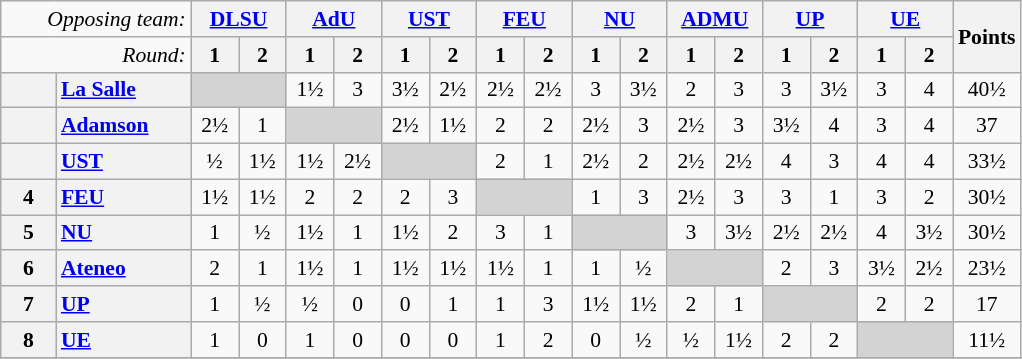<table class="wikitable" style="text-align: center; font-size:90%;">
<tr>
<td colspan="2" width="120px" align="right"><em>Opposing team:</em></td>
<th colspan="2"><a href='#'>DLSU</a></th>
<th colspan="2"><a href='#'>AdU</a></th>
<th colspan="2"><a href='#'>UST</a></th>
<th colspan="2"><a href='#'>FEU</a></th>
<th colspan="2"><a href='#'>NU</a></th>
<th colspan="2"><a href='#'>ADMU</a></th>
<th colspan="2"><a href='#'>UP</a></th>
<th colspan="2"><a href='#'>UE</a></th>
<th rowspan="2">Points</th>
</tr>
<tr>
<td colspan="2" align="right"><em>Round:</em></td>
<th width="25px">1</th>
<th width="25px">2</th>
<th width="25px">1</th>
<th width="25px">2</th>
<th width="25px">1</th>
<th width="25px">2</th>
<th width="25px">1</th>
<th width="25px">2</th>
<th width="25px">1</th>
<th width="25px">2</th>
<th width="25px">1</th>
<th width="25px">2</th>
<th width="25px">1</th>
<th width="25px">2</th>
<th width="25px">1</th>
<th width="25px">2</th>
</tr>
<tr>
<th width="30px"></th>
<th style="text-align:left;"><a href='#'>La Salle</a></th>
<td style="background:lightgray" colspan="2"></td>
<td>1½</td>
<td>3</td>
<td>3½</td>
<td>2½</td>
<td>2½</td>
<td>2½</td>
<td>3</td>
<td>3½</td>
<td>2</td>
<td>3</td>
<td>3</td>
<td>3½</td>
<td>3</td>
<td>4</td>
<td>40½</td>
</tr>
<tr>
<th></th>
<th style="text-align:left;"><a href='#'>Adamson</a></th>
<td>2½</td>
<td>1</td>
<td style="background:lightgray" colspan="2"></td>
<td>2½</td>
<td>1½</td>
<td>2</td>
<td>2</td>
<td>2½</td>
<td>3</td>
<td>2½</td>
<td>3</td>
<td>3½</td>
<td>4</td>
<td>3</td>
<td>4</td>
<td>37</td>
</tr>
<tr>
<th></th>
<th style="text-align:left;"><a href='#'>UST</a></th>
<td>½</td>
<td>1½</td>
<td>1½</td>
<td>2½</td>
<td style="background:lightgray" colspan="2"></td>
<td>2</td>
<td>1</td>
<td>2½</td>
<td>2</td>
<td>2½</td>
<td>2½</td>
<td>4</td>
<td>3</td>
<td>4</td>
<td>4</td>
<td>33½</td>
</tr>
<tr>
<th>4</th>
<th style="text-align:left;"><a href='#'>FEU</a></th>
<td>1½</td>
<td>1½</td>
<td>2</td>
<td>2</td>
<td>2</td>
<td>3</td>
<td style="background:lightgray" colspan="2"></td>
<td>1</td>
<td>3</td>
<td>2½</td>
<td>3</td>
<td>3</td>
<td>1</td>
<td>3</td>
<td>2</td>
<td>30½</td>
</tr>
<tr>
<th>5</th>
<th style="text-align:left;"><a href='#'>NU</a></th>
<td>1</td>
<td>½</td>
<td>1½</td>
<td>1</td>
<td>1½</td>
<td>2</td>
<td>3</td>
<td>1</td>
<td style="background:lightgray" colspan="2"></td>
<td>3</td>
<td>3½</td>
<td>2½</td>
<td>2½</td>
<td>4</td>
<td>3½</td>
<td>30½</td>
</tr>
<tr>
<th>6</th>
<th style="text-align:left;"><a href='#'>Ateneo</a></th>
<td>2</td>
<td>1</td>
<td>1½</td>
<td>1</td>
<td>1½</td>
<td>1½</td>
<td>1½</td>
<td>1</td>
<td>1</td>
<td>½</td>
<td style="background:lightgray" colspan="2"></td>
<td>2</td>
<td>3</td>
<td>3½</td>
<td>2½</td>
<td>23½</td>
</tr>
<tr>
<th>7</th>
<th style="text-align:left;"><a href='#'>UP</a></th>
<td>1</td>
<td>½</td>
<td>½</td>
<td>0</td>
<td>0</td>
<td>1</td>
<td>1</td>
<td>3</td>
<td>1½</td>
<td>1½</td>
<td>2</td>
<td>1</td>
<td style="background:lightgray" colspan="2"></td>
<td>2</td>
<td>2</td>
<td>17</td>
</tr>
<tr>
<th>8</th>
<th style="text-align:left;"><a href='#'>UE</a></th>
<td>1</td>
<td>0</td>
<td>1</td>
<td>0</td>
<td>0</td>
<td>0</td>
<td>1</td>
<td>2</td>
<td>0</td>
<td>½</td>
<td>½</td>
<td>1½</td>
<td>2</td>
<td>2</td>
<td style="background:lightgray" colspan="2"></td>
<td>11½</td>
</tr>
<tr>
</tr>
</table>
